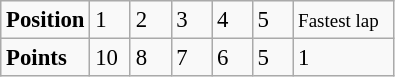<table class="wikitable" style="font-size: 95%;">
<tr>
<td><strong>Position</strong></td>
<td width=20>1</td>
<td width=20>2</td>
<td width=20>3</td>
<td width=20>4</td>
<td width=20>5</td>
<td width=60><small>Fastest lap</small></td>
</tr>
<tr>
<td><strong>Points</strong></td>
<td>10</td>
<td>8</td>
<td>7</td>
<td>6</td>
<td>5</td>
<td>1</td>
</tr>
</table>
